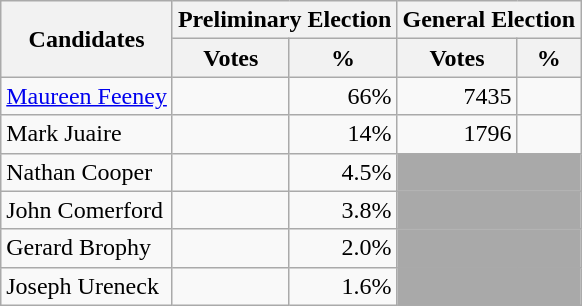<table class=wikitable>
<tr>
<th colspan=1 rowspan=2><strong>Candidates</strong></th>
<th colspan=2><strong>Preliminary Election</strong></th>
<th colspan=2><strong>General Election</strong></th>
</tr>
<tr>
<th>Votes</th>
<th>%</th>
<th>Votes</th>
<th>%</th>
</tr>
<tr>
<td><a href='#'>Maureen Feeney</a></td>
<td align="right"></td>
<td align="right">66%</td>
<td align="right">7435</td>
<td align="right"></td>
</tr>
<tr>
<td>Mark Juaire</td>
<td align="right"></td>
<td align="right">14%</td>
<td align="right">1796</td>
<td align="right"></td>
</tr>
<tr>
<td>Nathan Cooper</td>
<td align="right"></td>
<td align="right">4.5%</td>
<td colspan=4 bgcolor=darkgray> </td>
</tr>
<tr>
<td>John Comerford</td>
<td align="right"></td>
<td align="right">3.8%</td>
<td colspan=4 bgcolor=darkgray> </td>
</tr>
<tr>
<td>Gerard Brophy</td>
<td align="right"></td>
<td align="right">2.0%</td>
<td colspan=4 bgcolor=darkgray> </td>
</tr>
<tr>
<td>Joseph Ureneck</td>
<td align="right"></td>
<td align="right">1.6%</td>
<td colspan=4 bgcolor=darkgray> </td>
</tr>
</table>
